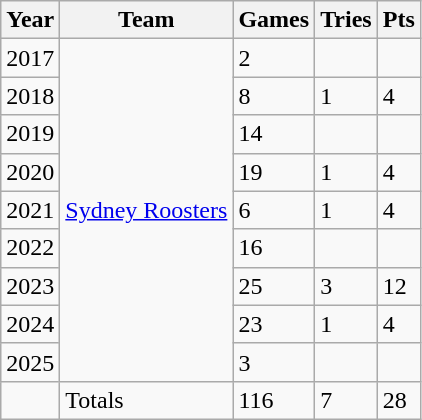<table class="wikitable">
<tr>
<th>Year</th>
<th>Team</th>
<th>Games</th>
<th>Tries</th>
<th>Pts</th>
</tr>
<tr>
<td>2017</td>
<td rowspan="9"> <a href='#'>Sydney Roosters</a></td>
<td>2</td>
<td></td>
<td></td>
</tr>
<tr>
<td>2018</td>
<td>8</td>
<td>1</td>
<td>4</td>
</tr>
<tr>
<td>2019</td>
<td>14</td>
<td></td>
<td></td>
</tr>
<tr>
<td>2020</td>
<td>19</td>
<td>1</td>
<td>4</td>
</tr>
<tr>
<td>2021</td>
<td>6</td>
<td>1</td>
<td>4</td>
</tr>
<tr>
<td>2022</td>
<td>16</td>
<td></td>
<td></td>
</tr>
<tr>
<td>2023</td>
<td>25</td>
<td>3</td>
<td>12</td>
</tr>
<tr>
<td>2024</td>
<td>23</td>
<td>1</td>
<td>4</td>
</tr>
<tr>
<td>2025</td>
<td>3</td>
<td></td>
<td></td>
</tr>
<tr>
<td></td>
<td>Totals</td>
<td>116</td>
<td>7</td>
<td>28</td>
</tr>
</table>
